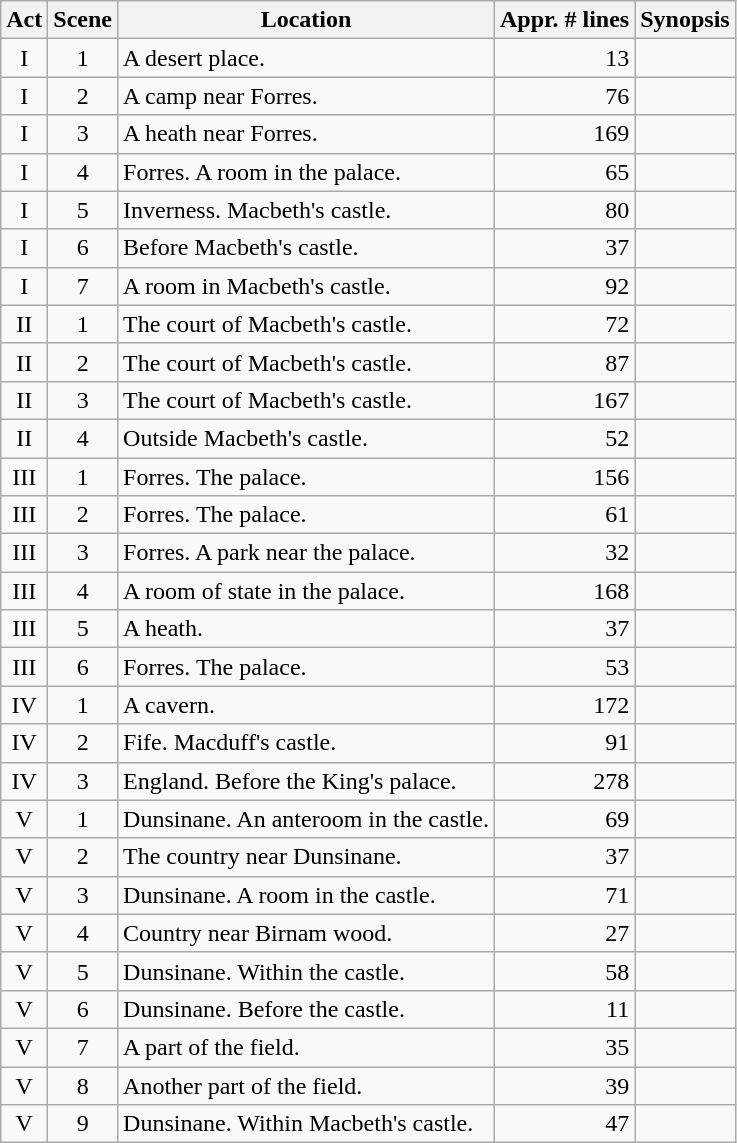<table class="wikitable">
<tr>
<th>Act</th>
<th data-sort-type="number">Scene</th>
<th>Location</th>
<th data-sort-type="number">Appr. # lines</th>
<th>Synopsis</th>
</tr>
<tr>
<td style="text-align:center;">I</td>
<td style="text-align:center;">1</td>
<td>A desert place.</td>
<td style="text-align:right;">13</td>
<td></td>
</tr>
<tr>
<td style="text-align:center;">I</td>
<td style="text-align:center;">2</td>
<td>A camp near Forres.</td>
<td style="text-align:right;">76</td>
<td></td>
</tr>
<tr>
<td style="text-align:center;">I</td>
<td style="text-align:center;">3</td>
<td>A heath near Forres.</td>
<td style="text-align:right;">169</td>
<td></td>
</tr>
<tr>
<td style="text-align:center;">I</td>
<td style="text-align:center;">4</td>
<td>Forres. A room in the palace.</td>
<td style="text-align:right;">65</td>
<td></td>
</tr>
<tr>
<td style="text-align:center;">I</td>
<td style="text-align:center;">5</td>
<td>Inverness. Macbeth's castle.</td>
<td style="text-align:right;">80</td>
<td></td>
</tr>
<tr>
<td style="text-align:center;">I</td>
<td style="text-align:center;">6</td>
<td>Before Macbeth's castle.</td>
<td style="text-align:right;">37</td>
<td></td>
</tr>
<tr>
<td style="text-align:center;">I</td>
<td style="text-align:center;">7</td>
<td>A room in Macbeth's castle.</td>
<td style="text-align:right;">92</td>
<td></td>
</tr>
<tr>
<td style="text-align:center;">II</td>
<td style="text-align:center;">1</td>
<td>The court of Macbeth's castle.</td>
<td style="text-align:right;">72</td>
<td></td>
</tr>
<tr>
<td style="text-align:center;">II</td>
<td style="text-align:center;">2</td>
<td>The court of Macbeth's castle.</td>
<td style="text-align:right;">87</td>
<td></td>
</tr>
<tr>
<td style="text-align:center;">II</td>
<td style="text-align:center;">3</td>
<td>The court of Macbeth's castle.</td>
<td style="text-align:right;">167</td>
<td></td>
</tr>
<tr>
<td style="text-align:center;">II</td>
<td style="text-align:center;">4</td>
<td>Outside Macbeth's castle.</td>
<td style="text-align:right;">52</td>
<td></td>
</tr>
<tr>
<td style="text-align:center;">III</td>
<td style="text-align:center;">1</td>
<td>Forres. The palace.</td>
<td style="text-align:right;">156</td>
<td></td>
</tr>
<tr>
<td style="text-align:center;">III</td>
<td style="text-align:center;">2</td>
<td>Forres. The palace.</td>
<td style="text-align:right;">61</td>
<td></td>
</tr>
<tr>
<td style="text-align:center;">III</td>
<td style="text-align:center;">3</td>
<td>Forres. A park near the palace.</td>
<td style="text-align:right;">32</td>
<td></td>
</tr>
<tr>
<td style="text-align:center;">III</td>
<td style="text-align:center;">4</td>
<td>A room of state in the palace.</td>
<td style="text-align:right;">168</td>
<td></td>
</tr>
<tr>
<td style="text-align:center;">III</td>
<td style="text-align:center;">5</td>
<td>A heath.</td>
<td style="text-align:right;">37</td>
<td></td>
</tr>
<tr>
<td style="text-align:center;">III</td>
<td style="text-align:center;">6</td>
<td>Forres. The palace.</td>
<td style="text-align:right;">53</td>
<td></td>
</tr>
<tr>
<td style="text-align:center;">IV</td>
<td style="text-align:center;">1</td>
<td>A cavern.</td>
<td style="text-align:right;">172</td>
<td></td>
</tr>
<tr>
<td style="text-align:center;">IV</td>
<td style="text-align:center;">2</td>
<td>Fife. Macduff's castle.</td>
<td style="text-align:right;">91</td>
<td></td>
</tr>
<tr>
<td style="text-align:center;">IV</td>
<td style="text-align:center;">3</td>
<td>England. Before the King's palace.</td>
<td style="text-align:right;">278</td>
<td></td>
</tr>
<tr>
<td style="text-align:center;">V</td>
<td style="text-align:center;">1</td>
<td>Dunsinane. An anteroom in the castle.</td>
<td style="text-align:right;">69</td>
<td></td>
</tr>
<tr>
<td style="text-align:center;">V</td>
<td style="text-align:center;">2</td>
<td>The country near Dunsinane.</td>
<td style="text-align:right;">37</td>
<td></td>
</tr>
<tr>
<td style="text-align:center;">V</td>
<td style="text-align:center;">3</td>
<td>Dunsinane. A room in the castle.</td>
<td style="text-align:right;">71</td>
<td></td>
</tr>
<tr>
<td style="text-align:center;">V</td>
<td style="text-align:center;">4</td>
<td>Country near Birnam wood.</td>
<td style="text-align:right;">27</td>
<td></td>
</tr>
<tr>
<td style="text-align:center;">V</td>
<td style="text-align:center;">5</td>
<td>Dunsinane. Within the castle.</td>
<td style="text-align:right;">58</td>
<td></td>
</tr>
<tr>
<td style="text-align:center;">V</td>
<td style="text-align:center;">6</td>
<td>Dunsinane. Before the castle.</td>
<td style="text-align:right;">11</td>
<td></td>
</tr>
<tr>
<td style="text-align:center;">V</td>
<td style="text-align:center;">7</td>
<td>A part of the field.</td>
<td style="text-align:right;">35</td>
<td></td>
</tr>
<tr>
<td style="text-align:center;">V</td>
<td style="text-align:center;">8</td>
<td>Another part of the field.</td>
<td style="text-align:right;">39</td>
<td></td>
</tr>
<tr>
<td style="text-align:center;">V</td>
<td style="text-align:center;">9</td>
<td>Dunsinane. Within Macbeth's castle.</td>
<td style="text-align:right;">47</td>
<td></td>
</tr>
</table>
